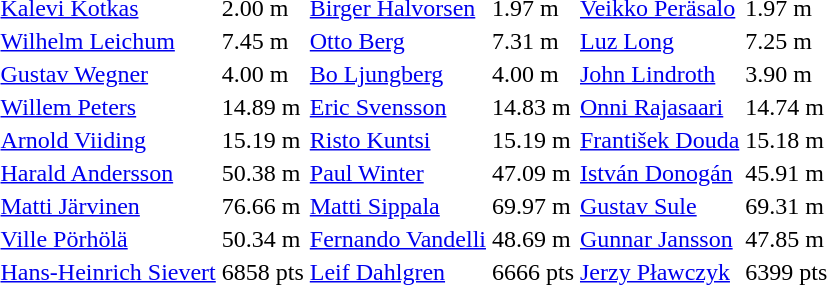<table>
<tr>
<td></td>
<td><a href='#'>Kalevi Kotkas</a><br></td>
<td>2.00 m</td>
<td><a href='#'>Birger Halvorsen</a><br></td>
<td>1.97 m</td>
<td><a href='#'>Veikko Peräsalo</a><br></td>
<td>1.97 m</td>
</tr>
<tr>
<td></td>
<td><a href='#'>Wilhelm Leichum</a><br></td>
<td>7.45 m</td>
<td><a href='#'>Otto Berg</a><br></td>
<td>7.31 m</td>
<td><a href='#'>Luz Long</a><br></td>
<td>7.25 m</td>
</tr>
<tr>
<td></td>
<td><a href='#'>Gustav Wegner</a><br></td>
<td>4.00 m</td>
<td><a href='#'>Bo Ljungberg</a><br></td>
<td>4.00 m</td>
<td><a href='#'>John Lindroth</a><br></td>
<td>3.90 m</td>
</tr>
<tr>
<td></td>
<td><a href='#'>Willem Peters</a><br></td>
<td>14.89 m</td>
<td><a href='#'>Eric Svensson</a><br></td>
<td>14.83 m</td>
<td><a href='#'>Onni Rajasaari</a><br></td>
<td>14.74 m</td>
</tr>
<tr>
<td></td>
<td><a href='#'>Arnold Viiding</a><br></td>
<td>15.19 m</td>
<td><a href='#'>Risto Kuntsi</a><br></td>
<td>15.19 m</td>
<td><a href='#'>František Douda</a><br></td>
<td>15.18 m</td>
</tr>
<tr>
<td></td>
<td><a href='#'>Harald Andersson</a><br></td>
<td>50.38 m</td>
<td><a href='#'>Paul Winter</a><br></td>
<td>47.09 m</td>
<td><a href='#'>István Donogán</a><br></td>
<td>45.91 m</td>
</tr>
<tr>
<td></td>
<td><a href='#'>Matti Järvinen</a><br></td>
<td>76.66 m </td>
<td><a href='#'>Matti Sippala</a><br></td>
<td>69.97 m</td>
<td><a href='#'>Gustav Sule</a><br></td>
<td>69.31 m</td>
</tr>
<tr>
<td></td>
<td><a href='#'>Ville Pörhölä</a><br></td>
<td>50.34 m</td>
<td><a href='#'>Fernando Vandelli</a><br></td>
<td>48.69 m</td>
<td><a href='#'>Gunnar Jansson</a><br></td>
<td>47.85 m</td>
</tr>
<tr>
<td></td>
<td><a href='#'>Hans-Heinrich Sievert</a><br></td>
<td>6858 pts</td>
<td><a href='#'>Leif Dahlgren</a><br></td>
<td>6666 pts</td>
<td><a href='#'>Jerzy Pławczyk</a><br></td>
<td>6399 pts</td>
</tr>
</table>
